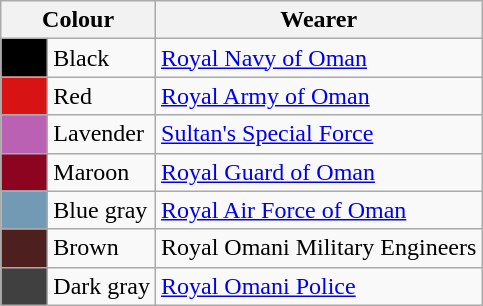<table class="wikitable">
<tr>
<th colspan="2">Colour</th>
<th>Wearer</th>
</tr>
<tr>
<td style="background:black;">      </td>
<td>Black</td>
<td><a href='#'>Royal Navy of Oman</a></td>
</tr>
<tr>
<td style="background:#d81313;"></td>
<td>Red</td>
<td><a href='#'>Royal Army of Oman</a></td>
</tr>
<tr>
<td style="background:#ba61b4;"></td>
<td>Lavender</td>
<td><a href='#'>Sultan's Special Force</a></td>
</tr>
<tr>
<td style="background:#8c041f;"></td>
<td>Maroon</td>
<td><a href='#'>Royal Guard of Oman</a></td>
</tr>
<tr>
<td style="background:#729ab4;"></td>
<td>Blue gray</td>
<td><a href='#'>Royal Air Force of Oman</a></td>
</tr>
<tr>
<td style="background:#4d1f1f;"></td>
<td>Brown</td>
<td>Royal Omani Military Engineers</td>
</tr>
<tr>
<td style="background:#404040;"></td>
<td>Dark gray</td>
<td><a href='#'>Royal Omani Police</a></td>
</tr>
</table>
